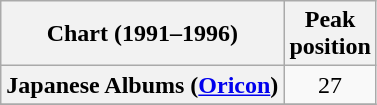<table class="wikitable sortable plainrowheaders" style="text-align:center">
<tr>
<th scope="col">Chart (1991–1996)</th>
<th scope="col">Peak<br>position</th>
</tr>
<tr>
<th scope="row">Japanese Albums (<a href='#'>Oricon</a>)</th>
<td>27</td>
</tr>
<tr>
</tr>
</table>
